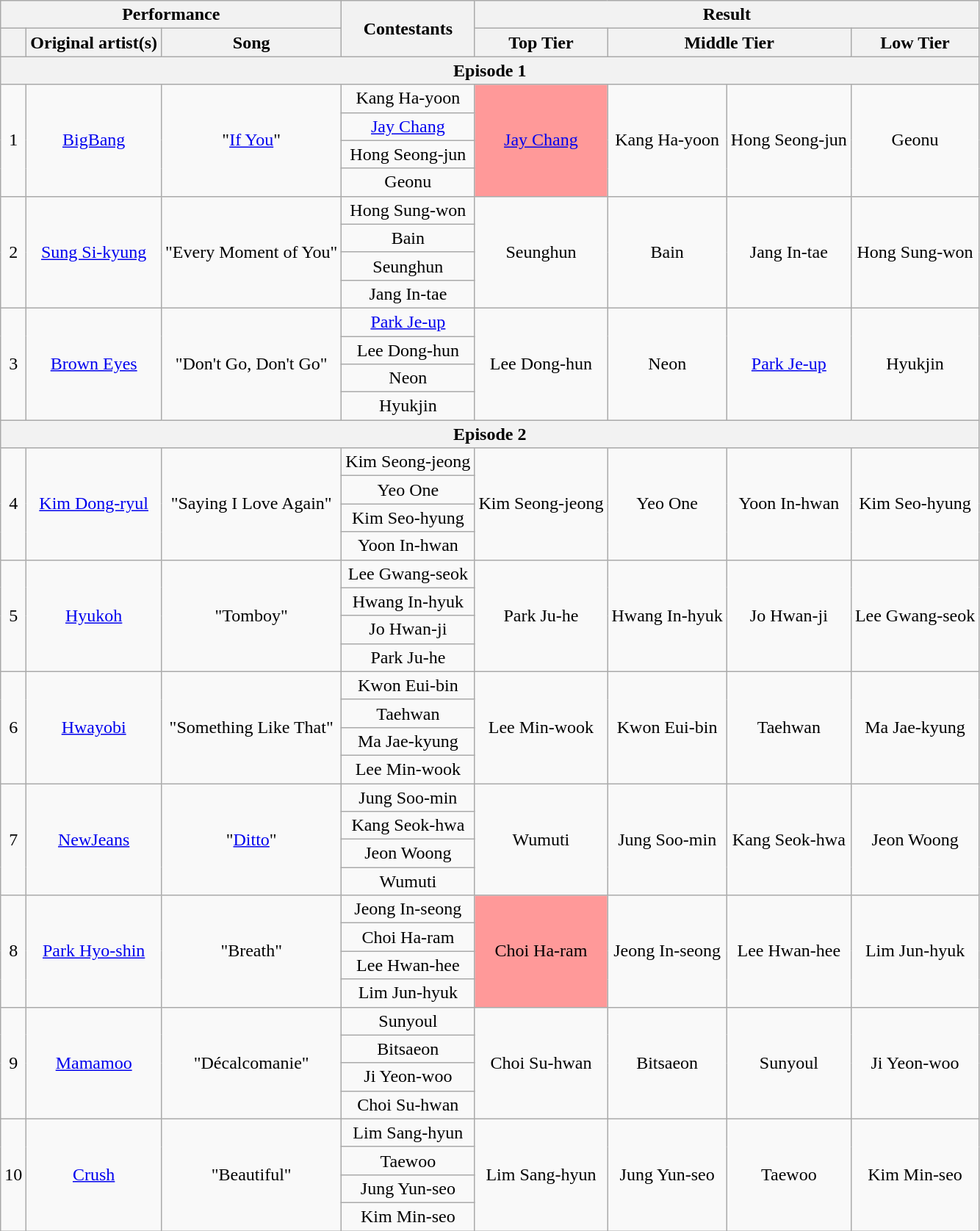<table class="wikitable" style="text-align:center">
<tr>
<th colspan="3">Performance</th>
<th rowspan="2">Contestants </th>
<th colspan="4">Result</th>
</tr>
<tr>
<th></th>
<th>Original artist(s)</th>
<th>Song</th>
<th>Top Tier</th>
<th colspan="2">Middle Tier</th>
<th>Low Tier</th>
</tr>
<tr>
<th colspan="8">Episode 1</th>
</tr>
<tr>
<td rowspan="4">1</td>
<td rowspan="4"><a href='#'>BigBang</a></td>
<td rowspan="4">"<a href='#'>If You</a>"</td>
<td>Kang Ha-yoon</td>
<td rowspan="4" style="background:#FF9999"><a href='#'>Jay Chang</a><br></td>
<td rowspan="4">Kang Ha-yoon</td>
<td rowspan="4">Hong Seong-jun</td>
<td rowspan="4">Geonu</td>
</tr>
<tr>
<td><a href='#'>Jay Chang</a></td>
</tr>
<tr>
<td>Hong Seong-jun</td>
</tr>
<tr>
<td>Geonu</td>
</tr>
<tr>
<td rowspan="4">2</td>
<td rowspan="4"><a href='#'>Sung Si-kyung</a></td>
<td rowspan="4">"Every Moment of You"<br></td>
<td>Hong Sung-won</td>
<td rowspan="4">Seunghun<br></td>
<td rowspan="4">Bain</td>
<td rowspan="4">Jang In-tae</td>
<td rowspan="4">Hong Sung-won</td>
</tr>
<tr>
<td>Bain</td>
</tr>
<tr>
<td>Seunghun</td>
</tr>
<tr>
<td>Jang In-tae</td>
</tr>
<tr>
<td rowspan="4">3</td>
<td rowspan="4"><a href='#'>Brown Eyes</a></td>
<td rowspan="4">"Don't Go, Don't Go"<br></td>
<td><a href='#'>Park Je-up</a></td>
<td rowspan="4">Lee Dong-hun<br></td>
<td rowspan="4">Neon</td>
<td rowspan="4"><a href='#'>Park Je-up</a></td>
<td rowspan="4">Hyukjin</td>
</tr>
<tr>
<td>Lee Dong-hun</td>
</tr>
<tr>
<td>Neon</td>
</tr>
<tr>
<td>Hyukjin</td>
</tr>
<tr>
<th colspan="8">Episode 2</th>
</tr>
<tr>
<td rowspan="4">4</td>
<td rowspan="4"><a href='#'>Kim Dong-ryul</a></td>
<td rowspan="4">"Saying I Love Again"<br></td>
<td>Kim Seong-jeong</td>
<td rowspan="4">Kim Seong-jeong<br></td>
<td rowspan="4">Yeo One</td>
<td rowspan="4">Yoon In-hwan</td>
<td rowspan="4">Kim Seo-hyung</td>
</tr>
<tr>
<td>Yeo One</td>
</tr>
<tr>
<td>Kim Seo-hyung</td>
</tr>
<tr>
<td>Yoon In-hwan</td>
</tr>
<tr>
<td rowspan="4">5</td>
<td rowspan="4"><a href='#'>Hyukoh</a></td>
<td rowspan="4">"Tomboy"</td>
<td>Lee Gwang-seok</td>
<td rowspan="4">Park Ju-he<br></td>
<td rowspan="4">Hwang In-hyuk</td>
<td rowspan="4">Jo Hwan-ji</td>
<td rowspan="4">Lee Gwang-seok</td>
</tr>
<tr>
<td>Hwang In-hyuk</td>
</tr>
<tr>
<td>Jo Hwan-ji</td>
</tr>
<tr>
<td>Park Ju-he</td>
</tr>
<tr>
<td rowspan="4">6</td>
<td rowspan="4"><a href='#'>Hwayobi</a></td>
<td rowspan="4">"Something Like That"<br></td>
<td>Kwon Eui-bin</td>
<td rowspan="4">Lee Min-wook<br></td>
<td rowspan="4">Kwon Eui-bin</td>
<td rowspan="4">Taehwan</td>
<td rowspan="4">Ma Jae-kyung</td>
</tr>
<tr>
<td>Taehwan</td>
</tr>
<tr>
<td>Ma Jae-kyung</td>
</tr>
<tr>
<td>Lee Min-wook</td>
</tr>
<tr>
<td rowspan="4">7</td>
<td rowspan="4"><a href='#'>NewJeans</a></td>
<td rowspan="4">"<a href='#'>Ditto</a>"</td>
<td>Jung Soo-min</td>
<td rowspan="4">Wumuti<br></td>
<td rowspan="4">Jung Soo-min</td>
<td rowspan="4">Kang Seok-hwa</td>
<td rowspan="4">Jeon Woong</td>
</tr>
<tr>
<td>Kang Seok-hwa</td>
</tr>
<tr>
<td>Jeon Woong</td>
</tr>
<tr>
<td>Wumuti</td>
</tr>
<tr>
<td rowspan="4">8</td>
<td rowspan="4"><a href='#'>Park Hyo-shin</a></td>
<td rowspan="4">"Breath"<br></td>
<td>Jeong In-seong</td>
<td rowspan="4" style="background:#FF9999">Choi Ha-ram<br></td>
<td rowspan="4">Jeong In-seong</td>
<td rowspan="4">Lee Hwan-hee</td>
<td rowspan="4">Lim Jun-hyuk</td>
</tr>
<tr>
<td>Choi Ha-ram</td>
</tr>
<tr>
<td>Lee Hwan-hee</td>
</tr>
<tr>
<td>Lim Jun-hyuk</td>
</tr>
<tr>
<td rowspan="4">9</td>
<td rowspan="4"><a href='#'>Mamamoo</a></td>
<td rowspan="4">"Décalcomanie"<br></td>
<td>Sunyoul</td>
<td rowspan="4">Choi Su-hwan<br></td>
<td rowspan="4">Bitsaeon</td>
<td rowspan="4">Sunyoul</td>
<td rowspan="4">Ji Yeon-woo</td>
</tr>
<tr>
<td>Bitsaeon</td>
</tr>
<tr>
<td>Ji Yeon-woo</td>
</tr>
<tr>
<td>Choi Su-hwan</td>
</tr>
<tr>
<td rowspan="4">10</td>
<td rowspan="4"><a href='#'>Crush</a></td>
<td rowspan="4">"Beautiful"</td>
<td>Lim Sang-hyun</td>
<td rowspan="4">Lim Sang-hyun<br></td>
<td rowspan="4">Jung Yun-seo</td>
<td rowspan="4">Taewoo</td>
<td rowspan="4">Kim Min-seo</td>
</tr>
<tr>
<td>Taewoo</td>
</tr>
<tr>
<td>Jung Yun-seo</td>
</tr>
<tr>
<td>Kim Min-seo</td>
</tr>
</table>
